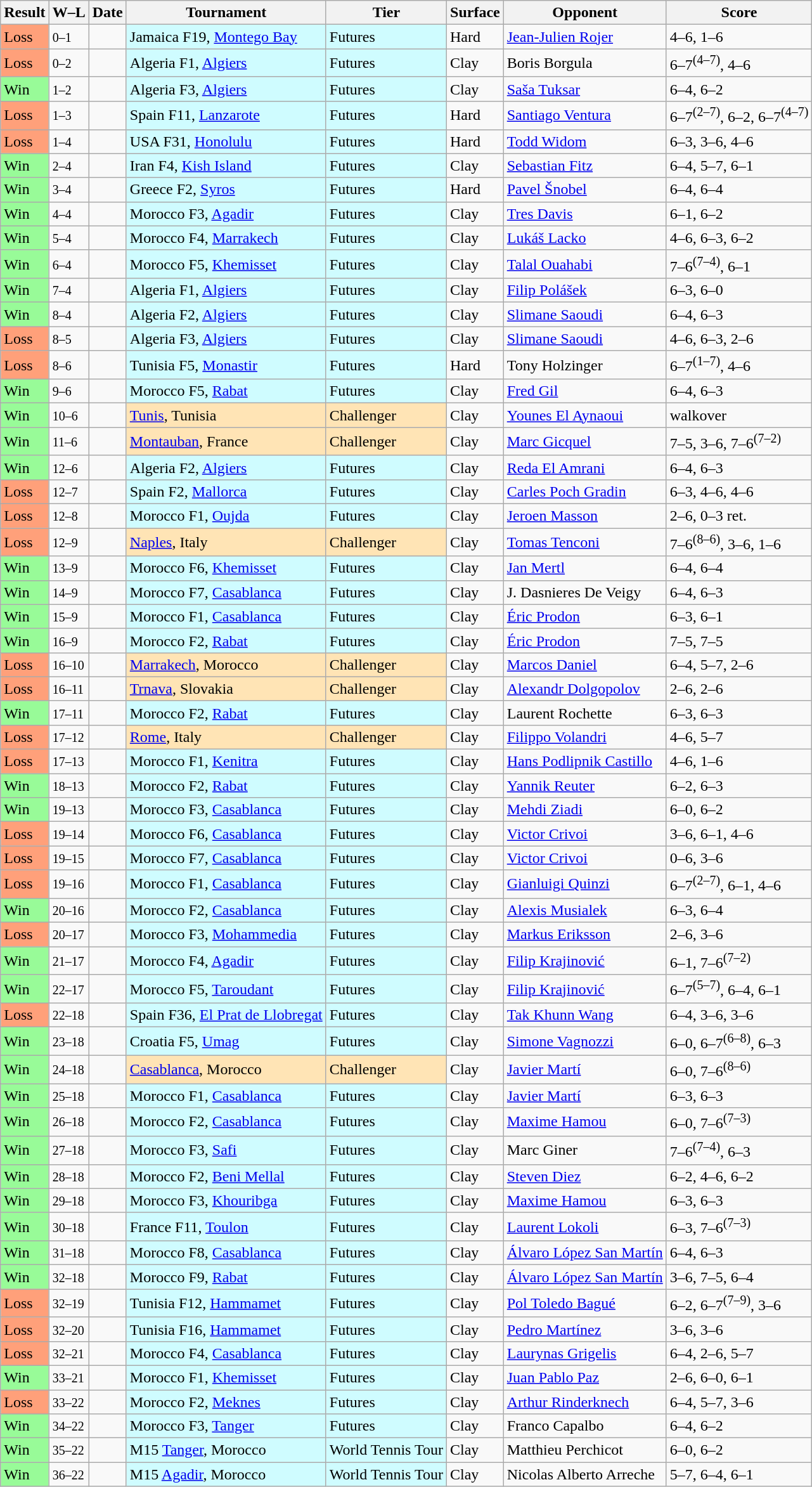<table class="sortable wikitable">
<tr>
<th>Result</th>
<th class="unsortable">W–L</th>
<th>Date</th>
<th>Tournament</th>
<th>Tier</th>
<th>Surface</th>
<th>Opponent</th>
<th class="unsortable">Score</th>
</tr>
<tr>
<td style="background:#ffa07a;">Loss</td>
<td><small>0–1</small></td>
<td></td>
<td style="background:#cffcff;">Jamaica F19, <a href='#'>Montego Bay</a></td>
<td style="background:#cffcff;">Futures</td>
<td>Hard</td>
<td> <a href='#'>Jean-Julien Rojer</a></td>
<td>4–6, 1–6</td>
</tr>
<tr>
<td style="background:#ffa07a;">Loss</td>
<td><small>0–2</small></td>
<td></td>
<td style="background:#cffcff;">Algeria F1, <a href='#'>Algiers</a></td>
<td style="background:#cffcff;">Futures</td>
<td>Clay</td>
<td> Boris Borgula</td>
<td>6–7<sup>(4–7)</sup>, 4–6</td>
</tr>
<tr>
<td style="background:#98fb98;">Win</td>
<td><small>1–2</small></td>
<td></td>
<td style="background:#cffcff;">Algeria F3, <a href='#'>Algiers</a></td>
<td style="background:#cffcff;">Futures</td>
<td>Clay</td>
<td> <a href='#'>Saša Tuksar</a></td>
<td>6–4, 6–2</td>
</tr>
<tr>
<td style="background:#ffa07a;">Loss</td>
<td><small>1–3</small></td>
<td></td>
<td style="background:#cffcff;">Spain F11, <a href='#'>Lanzarote</a></td>
<td style="background:#cffcff;">Futures</td>
<td>Hard</td>
<td> <a href='#'>Santiago Ventura</a></td>
<td>6–7<sup>(2–7)</sup>, 6–2, 6–7<sup>(4–7)</sup></td>
</tr>
<tr>
<td style="background:#ffa07a;">Loss</td>
<td><small>1–4</small></td>
<td></td>
<td style="background:#cffcff;">USA F31, <a href='#'>Honolulu</a></td>
<td style="background:#cffcff;">Futures</td>
<td>Hard</td>
<td> <a href='#'>Todd Widom</a></td>
<td>6–3, 3–6, 4–6</td>
</tr>
<tr>
<td style="background:#98fb98;">Win</td>
<td><small>2–4</small></td>
<td></td>
<td style="background:#cffcff;">Iran F4, <a href='#'>Kish Island</a></td>
<td style="background:#cffcff;">Futures</td>
<td>Clay</td>
<td> <a href='#'>Sebastian Fitz</a></td>
<td>6–4, 5–7, 6–1</td>
</tr>
<tr>
<td style="background:#98fb98;">Win</td>
<td><small>3–4</small></td>
<td></td>
<td style="background:#cffcff;">Greece F2, <a href='#'>Syros</a></td>
<td style="background:#cffcff;">Futures</td>
<td>Hard</td>
<td> <a href='#'>Pavel Šnobel</a></td>
<td>6–4, 6–4</td>
</tr>
<tr>
<td style="background:#98fb98;">Win</td>
<td><small>4–4</small></td>
<td></td>
<td style="background:#cffcff;">Morocco F3, <a href='#'>Agadir</a></td>
<td style="background:#cffcff;">Futures</td>
<td>Clay</td>
<td> <a href='#'>Tres Davis</a></td>
<td>6–1, 6–2</td>
</tr>
<tr>
<td style="background:#98fb98;">Win</td>
<td><small>5–4</small></td>
<td></td>
<td style="background:#cffcff;">Morocco F4, <a href='#'>Marrakech</a></td>
<td style="background:#cffcff;">Futures</td>
<td>Clay</td>
<td> <a href='#'>Lukáš Lacko</a></td>
<td>4–6, 6–3, 6–2</td>
</tr>
<tr>
<td style="background:#98fb98;">Win</td>
<td><small>6–4</small></td>
<td></td>
<td style="background:#cffcff;">Morocco F5, <a href='#'>Khemisset</a></td>
<td style="background:#cffcff;">Futures</td>
<td>Clay</td>
<td> <a href='#'>Talal Ouahabi</a></td>
<td>7–6<sup>(7–4)</sup>, 6–1</td>
</tr>
<tr>
<td style="background:#98fb98;">Win</td>
<td><small>7–4</small></td>
<td></td>
<td style="background:#cffcff;">Algeria F1, <a href='#'>Algiers</a></td>
<td style="background:#cffcff;">Futures</td>
<td>Clay</td>
<td> <a href='#'>Filip Polášek</a></td>
<td>6–3, 6–0</td>
</tr>
<tr>
<td style="background:#98fb98;">Win</td>
<td><small>8–4</small></td>
<td></td>
<td style="background:#cffcff;">Algeria F2, <a href='#'>Algiers</a></td>
<td style="background:#cffcff;">Futures</td>
<td>Clay</td>
<td> <a href='#'>Slimane Saoudi</a></td>
<td>6–4, 6–3</td>
</tr>
<tr>
<td style="background:#ffa07a;">Loss</td>
<td><small>8–5</small></td>
<td></td>
<td style="background:#cffcff;">Algeria F3, <a href='#'>Algiers</a></td>
<td style="background:#cffcff;">Futures</td>
<td>Clay</td>
<td> <a href='#'>Slimane Saoudi</a></td>
<td>4–6, 6–3, 2–6</td>
</tr>
<tr>
<td style="background:#ffa07a;">Loss</td>
<td><small>8–6</small></td>
<td></td>
<td style="background:#cffcff;">Tunisia F5, <a href='#'>Monastir</a></td>
<td style="background:#cffcff;">Futures</td>
<td>Hard</td>
<td> Tony Holzinger</td>
<td>6–7<sup>(1–7)</sup>, 4–6</td>
</tr>
<tr>
<td style="background:#98fb98;">Win</td>
<td><small>9–6</small></td>
<td></td>
<td style="background:#cffcff;">Morocco F5, <a href='#'>Rabat</a></td>
<td style="background:#cffcff;">Futures</td>
<td>Clay</td>
<td> <a href='#'>Fred Gil</a></td>
<td>6–4, 6–3</td>
</tr>
<tr>
<td style="background:#98fb98;">Win</td>
<td><small>10–6</small></td>
<td></td>
<td style="background:moccasin;"><a href='#'>Tunis</a>, Tunisia</td>
<td style="background:moccasin;">Challenger</td>
<td>Clay</td>
<td> <a href='#'>Younes El Aynaoui</a></td>
<td>walkover</td>
</tr>
<tr>
<td style="background:#98fb98;">Win</td>
<td><small>11–6</small></td>
<td></td>
<td style="background:moccasin;"><a href='#'>Montauban</a>, France</td>
<td style="background:moccasin;">Challenger</td>
<td>Clay</td>
<td> <a href='#'>Marc Gicquel</a></td>
<td>7–5, 3–6, 7–6<sup>(7–2)</sup></td>
</tr>
<tr>
<td style="background:#98fb98;">Win</td>
<td><small>12–6</small></td>
<td></td>
<td style="background:#cffcff;">Algeria F2, <a href='#'>Algiers</a></td>
<td style="background:#cffcff;">Futures</td>
<td>Clay</td>
<td> <a href='#'>Reda El Amrani</a></td>
<td>6–4, 6–3</td>
</tr>
<tr>
<td style="background:#ffa07a;">Loss</td>
<td><small>12–7</small></td>
<td></td>
<td style="background:#cffcff;">Spain F2, <a href='#'>Mallorca</a></td>
<td style="background:#cffcff;">Futures</td>
<td>Clay</td>
<td> <a href='#'>Carles Poch Gradin</a></td>
<td>6–3, 4–6, 4–6</td>
</tr>
<tr>
<td style="background:#ffa07a;">Loss</td>
<td><small>12–8</small></td>
<td></td>
<td style="background:#cffcff;">Morocco F1, <a href='#'>Oujda</a></td>
<td style="background:#cffcff;">Futures</td>
<td>Clay</td>
<td> <a href='#'>Jeroen Masson</a></td>
<td>2–6, 0–3 ret.</td>
</tr>
<tr>
<td style="background:#ffa07a;">Loss</td>
<td><small>12–9</small></td>
<td></td>
<td style="background:moccasin;"><a href='#'>Naples</a>, Italy</td>
<td style="background:moccasin;">Challenger</td>
<td>Clay</td>
<td> <a href='#'>Tomas Tenconi</a></td>
<td>7–6<sup>(8–6)</sup>, 3–6, 1–6</td>
</tr>
<tr>
<td style="background:#98fb98;">Win</td>
<td><small>13–9</small></td>
<td></td>
<td style="background:#cffcff;">Morocco F6, <a href='#'>Khemisset</a></td>
<td style="background:#cffcff;">Futures</td>
<td>Clay</td>
<td> <a href='#'>Jan Mertl</a></td>
<td>6–4, 6–4</td>
</tr>
<tr>
<td style="background:#98fb98;">Win</td>
<td><small>14–9</small></td>
<td></td>
<td style="background:#cffcff;">Morocco F7, <a href='#'>Casablanca</a></td>
<td style="background:#cffcff;">Futures</td>
<td>Clay</td>
<td> J. Dasnieres De Veigy</td>
<td>6–4, 6–3</td>
</tr>
<tr>
<td style="background:#98fb98;">Win</td>
<td><small>15–9</small></td>
<td></td>
<td style="background:#cffcff;">Morocco F1, <a href='#'>Casablanca</a></td>
<td style="background:#cffcff;">Futures</td>
<td>Clay</td>
<td> <a href='#'>Éric Prodon</a></td>
<td>6–3, 6–1</td>
</tr>
<tr>
<td style="background:#98fb98;">Win</td>
<td><small>16–9</small></td>
<td></td>
<td style="background:#cffcff;">Morocco F2, <a href='#'>Rabat</a></td>
<td style="background:#cffcff;">Futures</td>
<td>Clay</td>
<td> <a href='#'>Éric Prodon</a></td>
<td>7–5, 7–5</td>
</tr>
<tr>
<td style="background:#ffa07a;">Loss</td>
<td><small>16–10</small></td>
<td></td>
<td style="background:moccasin;"><a href='#'>Marrakech</a>, Morocco</td>
<td style="background:moccasin;">Challenger</td>
<td>Clay</td>
<td> <a href='#'>Marcos Daniel</a></td>
<td>6–4, 5–7, 2–6</td>
</tr>
<tr>
<td style="background:#ffa07a;">Loss</td>
<td><small>16–11</small></td>
<td></td>
<td style="background:moccasin;"><a href='#'>Trnava</a>, Slovakia</td>
<td style="background:moccasin;">Challenger</td>
<td>Clay</td>
<td> <a href='#'>Alexandr Dolgopolov</a></td>
<td>2–6, 2–6</td>
</tr>
<tr>
<td style="background:#98fb98;">Win</td>
<td><small>17–11</small></td>
<td></td>
<td style="background:#cffcff;">Morocco F2, <a href='#'>Rabat</a></td>
<td style="background:#cffcff;">Futures</td>
<td>Clay</td>
<td> Laurent Rochette</td>
<td>6–3, 6–3</td>
</tr>
<tr>
<td style="background:#ffa07a;">Loss</td>
<td><small>17–12</small></td>
<td></td>
<td style="background:moccasin;"><a href='#'>Rome</a>, Italy</td>
<td style="background:moccasin;">Challenger</td>
<td>Clay</td>
<td> <a href='#'>Filippo Volandri</a></td>
<td>4–6, 5–7</td>
</tr>
<tr>
<td style="background:#ffa07a;">Loss</td>
<td><small>17–13</small></td>
<td></td>
<td style="background:#cffcff;">Morocco F1, <a href='#'>Kenitra</a></td>
<td style="background:#cffcff;">Futures</td>
<td>Clay</td>
<td> <a href='#'>Hans Podlipnik Castillo</a></td>
<td>4–6, 1–6</td>
</tr>
<tr>
<td style="background:#98fb98;">Win</td>
<td><small>18–13</small></td>
<td></td>
<td style="background:#cffcff;">Morocco F2, <a href='#'>Rabat</a></td>
<td style="background:#cffcff;">Futures</td>
<td>Clay</td>
<td> <a href='#'>Yannik Reuter</a></td>
<td>6–2, 6–3</td>
</tr>
<tr>
<td style="background:#98fb98;">Win</td>
<td><small>19–13</small></td>
<td></td>
<td style="background:#cffcff;">Morocco F3, <a href='#'>Casablanca</a></td>
<td style="background:#cffcff;">Futures</td>
<td>Clay</td>
<td> <a href='#'>Mehdi Ziadi</a></td>
<td>6–0, 6–2</td>
</tr>
<tr>
<td style="background:#ffa07a;">Loss</td>
<td><small>19–14</small></td>
<td></td>
<td style="background:#cffcff;">Morocco F6, <a href='#'>Casablanca</a></td>
<td style="background:#cffcff;">Futures</td>
<td>Clay</td>
<td> <a href='#'>Victor Crivoi</a></td>
<td>3–6, 6–1, 4–6</td>
</tr>
<tr>
<td style="background:#ffa07a;">Loss</td>
<td><small>19–15</small></td>
<td></td>
<td style="background:#cffcff;">Morocco F7, <a href='#'>Casablanca</a></td>
<td style="background:#cffcff;">Futures</td>
<td>Clay</td>
<td> <a href='#'>Victor Crivoi</a></td>
<td>0–6, 3–6</td>
</tr>
<tr>
<td style="background:#ffa07a;">Loss</td>
<td><small>19–16</small></td>
<td></td>
<td style="background:#cffcff;">Morocco F1, <a href='#'>Casablanca</a></td>
<td style="background:#cffcff;">Futures</td>
<td>Clay</td>
<td> <a href='#'>Gianluigi Quinzi</a></td>
<td>6–7<sup>(2–7)</sup>, 6–1, 4–6</td>
</tr>
<tr>
<td style="background:#98fb98;">Win</td>
<td><small>20–16</small></td>
<td></td>
<td style="background:#cffcff;">Morocco F2, <a href='#'>Casablanca</a></td>
<td style="background:#cffcff;">Futures</td>
<td>Clay</td>
<td> <a href='#'>Alexis Musialek</a></td>
<td>6–3, 6–4</td>
</tr>
<tr>
<td style="background:#ffa07a;">Loss</td>
<td><small>20–17</small></td>
<td></td>
<td style="background:#cffcff;">Morocco F3, <a href='#'>Mohammedia</a></td>
<td style="background:#cffcff;">Futures</td>
<td>Clay</td>
<td> <a href='#'>Markus Eriksson</a></td>
<td>2–6, 3–6</td>
</tr>
<tr>
<td style="background:#98fb98;">Win</td>
<td><small>21–17</small></td>
<td></td>
<td style="background:#cffcff;">Morocco F4, <a href='#'>Agadir</a></td>
<td style="background:#cffcff;">Futures</td>
<td>Clay</td>
<td> <a href='#'>Filip Krajinović</a></td>
<td>6–1, 7–6<sup>(7–2)</sup></td>
</tr>
<tr>
<td style="background:#98fb98;">Win</td>
<td><small>22–17</small></td>
<td></td>
<td style="background:#cffcff;">Morocco F5, <a href='#'>Taroudant</a></td>
<td style="background:#cffcff;">Futures</td>
<td>Clay</td>
<td> <a href='#'>Filip Krajinović</a></td>
<td>6–7<sup>(5–7)</sup>, 6–4, 6–1</td>
</tr>
<tr>
<td style="background:#ffa07a;">Loss</td>
<td><small>22–18</small></td>
<td></td>
<td style="background:#cffcff;">Spain F36, <a href='#'>El Prat de Llobregat</a></td>
<td style="background:#cffcff;">Futures</td>
<td>Clay</td>
<td> <a href='#'>Tak Khunn Wang</a></td>
<td>6–4, 3–6, 3–6</td>
</tr>
<tr>
<td style="background:#98fb98;">Win</td>
<td><small>23–18</small></td>
<td></td>
<td style="background:#cffcff;">Croatia F5, <a href='#'>Umag</a></td>
<td style="background:#cffcff;">Futures</td>
<td>Clay</td>
<td> <a href='#'>Simone Vagnozzi</a></td>
<td>6–0, 6–7<sup>(6–8)</sup>, 6–3</td>
</tr>
<tr>
<td style="background:#98fb98;">Win</td>
<td><small>24–18</small></td>
<td></td>
<td style="background:moccasin;"><a href='#'>Casablanca</a>, Morocco</td>
<td style="background:moccasin;">Challenger</td>
<td>Clay</td>
<td> <a href='#'>Javier Martí</a></td>
<td>6–0, 7–6<sup>(8–6)</sup></td>
</tr>
<tr>
<td style="background:#98fb98;">Win</td>
<td><small>25–18</small></td>
<td></td>
<td style="background:#cffcff;">Morocco F1, <a href='#'>Casablanca</a></td>
<td style="background:#cffcff;">Futures</td>
<td>Clay</td>
<td> <a href='#'>Javier Martí</a></td>
<td>6–3, 6–3</td>
</tr>
<tr>
<td style="background:#98fb98;">Win</td>
<td><small>26–18</small></td>
<td></td>
<td style="background:#cffcff;">Morocco F2, <a href='#'>Casablanca</a></td>
<td style="background:#cffcff;">Futures</td>
<td>Clay</td>
<td> <a href='#'>Maxime Hamou</a></td>
<td>6–0, 7–6<sup>(7–3)</sup></td>
</tr>
<tr>
<td style="background:#98fb98;">Win</td>
<td><small>27–18</small></td>
<td></td>
<td style="background:#cffcff;">Morocco F3, <a href='#'>Safi</a></td>
<td style="background:#cffcff;">Futures</td>
<td>Clay</td>
<td> Marc Giner</td>
<td>7–6<sup>(7–4)</sup>, 6–3</td>
</tr>
<tr>
<td style="background:#98fb98;">Win</td>
<td><small>28–18</small></td>
<td></td>
<td style="background:#cffcff;">Morocco F2, <a href='#'>Beni Mellal</a></td>
<td style="background:#cffcff;">Futures</td>
<td>Clay</td>
<td> <a href='#'>Steven Diez</a></td>
<td>6–2, 4–6, 6–2</td>
</tr>
<tr>
<td style="background:#98fb98;">Win</td>
<td><small>29–18</small></td>
<td></td>
<td style="background:#cffcff;">Morocco F3, <a href='#'>Khouribga</a></td>
<td style="background:#cffcff;">Futures</td>
<td>Clay</td>
<td> <a href='#'>Maxime Hamou</a></td>
<td>6–3, 6–3</td>
</tr>
<tr>
<td style="background:#98fb98;">Win</td>
<td><small>30–18</small></td>
<td></td>
<td style="background:#cffcff;">France F11, <a href='#'>Toulon</a></td>
<td style="background:#cffcff;">Futures</td>
<td>Clay</td>
<td> <a href='#'>Laurent Lokoli</a></td>
<td>6–3, 7–6<sup>(7–3)</sup></td>
</tr>
<tr>
<td style="background:#98fb98;">Win</td>
<td><small>31–18</small></td>
<td></td>
<td style="background:#cffcff;">Morocco F8, <a href='#'>Casablanca</a></td>
<td style="background:#cffcff;">Futures</td>
<td>Clay</td>
<td> <a href='#'>Álvaro López San Martín</a></td>
<td>6–4, 6–3</td>
</tr>
<tr>
<td style="background:#98fb98;">Win</td>
<td><small>32–18</small></td>
<td></td>
<td style="background:#cffcff;">Morocco F9, <a href='#'>Rabat</a></td>
<td style="background:#cffcff;">Futures</td>
<td>Clay</td>
<td> <a href='#'>Álvaro López San Martín</a></td>
<td>3–6, 7–5, 6–4</td>
</tr>
<tr>
<td style="background:#ffa07a;">Loss</td>
<td><small>32–19</small></td>
<td></td>
<td style="background:#cffcff;">Tunisia F12, <a href='#'>Hammamet</a></td>
<td style="background:#cffcff;">Futures</td>
<td>Clay</td>
<td> <a href='#'>Pol Toledo Bagué</a></td>
<td>6–2, 6–7<sup>(7–9)</sup>, 3–6</td>
</tr>
<tr>
<td style="background:#ffa07a;">Loss</td>
<td><small>32–20</small></td>
<td></td>
<td style="background:#cffcff;">Tunisia F16, <a href='#'>Hammamet</a></td>
<td style="background:#cffcff;">Futures</td>
<td>Clay</td>
<td> <a href='#'>Pedro Martínez</a></td>
<td>3–6, 3–6</td>
</tr>
<tr>
<td style="background:#ffa07a;">Loss</td>
<td><small>32–21</small></td>
<td></td>
<td style="background:#cffcff;">Morocco F4, <a href='#'>Casablanca</a></td>
<td style="background:#cffcff;">Futures</td>
<td>Clay</td>
<td> <a href='#'>Laurynas Grigelis</a></td>
<td>6–4, 2–6, 5–7</td>
</tr>
<tr>
<td style="background:#98fb98;">Win</td>
<td><small>33–21</small></td>
<td></td>
<td style="background:#cffcff;">Morocco F1, <a href='#'>Khemisset</a></td>
<td style="background:#cffcff;">Futures</td>
<td>Clay</td>
<td> <a href='#'>Juan Pablo Paz</a></td>
<td>2–6, 6–0, 6–1</td>
</tr>
<tr>
<td style="background:#ffa07a;">Loss</td>
<td><small>33–22</small></td>
<td></td>
<td style="background:#cffcff;">Morocco F2, <a href='#'>Meknes</a></td>
<td style="background:#cffcff;">Futures</td>
<td>Clay</td>
<td> <a href='#'>Arthur Rinderknech</a></td>
<td>6–4, 5–7, 3–6</td>
</tr>
<tr>
<td style="background:#98fb98;">Win</td>
<td><small>34–22</small></td>
<td></td>
<td style="background:#cffcff;">Morocco F3, <a href='#'>Tanger</a></td>
<td style="background:#cffcff;">Futures</td>
<td>Clay</td>
<td> Franco Capalbo</td>
<td>6–4, 6–2</td>
</tr>
<tr>
<td style="background:#98fb98;">Win</td>
<td><small>35–22</small></td>
<td></td>
<td style="background:#cffcff;">M15 <a href='#'>Tanger</a>, Morocco</td>
<td style="background:#cffcff;">World Tennis Tour</td>
<td>Clay</td>
<td> Matthieu Perchicot</td>
<td>6–0, 6–2</td>
</tr>
<tr>
<td style="background:#98fb98;">Win</td>
<td><small>36–22</small></td>
<td></td>
<td style="background:#cffcff;">M15 <a href='#'>Agadir</a>, Morocco</td>
<td style="background:#cffcff;">World Tennis Tour</td>
<td>Clay</td>
<td> Nicolas Alberto Arreche</td>
<td>5–7, 6–4, 6–1</td>
</tr>
</table>
